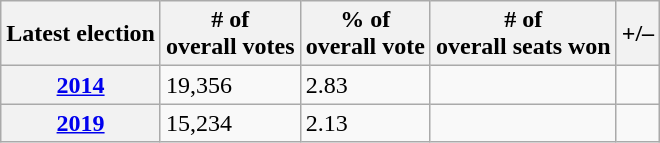<table class=wikitable>
<tr>
<th>Latest election</th>
<th># of<br>overall votes</th>
<th>% of<br>overall vote</th>
<th># of<br>overall seats won</th>
<th>+/–</th>
</tr>
<tr>
<th><a href='#'>2014</a></th>
<td>19,356</td>
<td>2.83</td>
<td></td>
<td></td>
</tr>
<tr>
<th><a href='#'>2019</a></th>
<td>15,234</td>
<td>2.13</td>
<td></td>
<td></td>
</tr>
</table>
